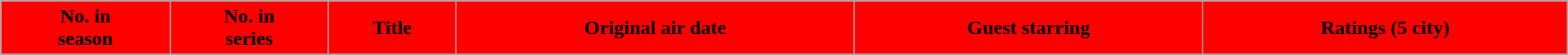<table class="wikitable plainrowheaders" style="width:100%;">
<tr style="color:black">
<th style="background: Red;">No. in<br>season</th>
<th style="background: Red;">No. in<br>series</th>
<th style="background: Red;">Title</th>
<th style="background: Red;">Original air date</th>
<th style="background: Red;">Guest starring</th>
<th style="background: Red;">Ratings (5 city)</th>
</tr>
<tr>
</tr>
</table>
